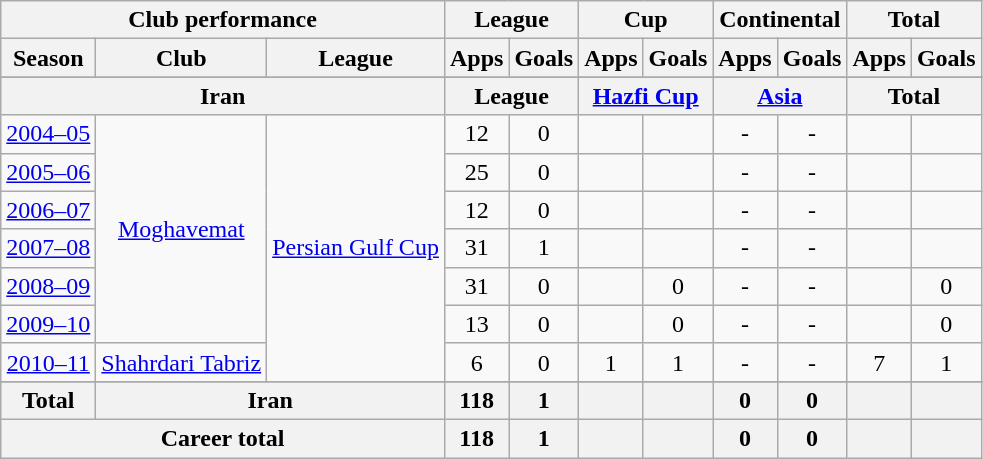<table class="wikitable" style="text-align:center">
<tr>
<th colspan=3>Club performance</th>
<th colspan=2>League</th>
<th colspan=2>Cup</th>
<th colspan=2>Continental</th>
<th colspan=2>Total</th>
</tr>
<tr>
<th>Season</th>
<th>Club</th>
<th>League</th>
<th>Apps</th>
<th>Goals</th>
<th>Apps</th>
<th>Goals</th>
<th>Apps</th>
<th>Goals</th>
<th>Apps</th>
<th>Goals</th>
</tr>
<tr>
</tr>
<tr>
<th colspan=3>Iran</th>
<th colspan=2>League</th>
<th colspan=2><a href='#'>Hazfi Cup</a></th>
<th colspan=2><a href='#'>Asia</a></th>
<th colspan=2>Total</th>
</tr>
<tr>
<td><a href='#'>2004–05</a></td>
<td rowspan="6"><a href='#'>Moghavemat</a></td>
<td rowspan="7"><a href='#'>Persian Gulf Cup</a></td>
<td>12</td>
<td>0</td>
<td></td>
<td></td>
<td>-</td>
<td>-</td>
<td></td>
<td></td>
</tr>
<tr>
<td><a href='#'>2005–06</a></td>
<td>25</td>
<td>0</td>
<td></td>
<td></td>
<td>-</td>
<td>-</td>
<td></td>
<td></td>
</tr>
<tr>
<td><a href='#'>2006–07</a></td>
<td>12</td>
<td>0</td>
<td></td>
<td></td>
<td>-</td>
<td>-</td>
<td></td>
<td></td>
</tr>
<tr>
<td><a href='#'>2007–08</a></td>
<td>31</td>
<td>1</td>
<td></td>
<td></td>
<td>-</td>
<td>-</td>
<td></td>
<td></td>
</tr>
<tr>
<td><a href='#'>2008–09</a></td>
<td>31</td>
<td>0</td>
<td></td>
<td>0</td>
<td>-</td>
<td>-</td>
<td></td>
<td>0</td>
</tr>
<tr>
<td><a href='#'>2009–10</a></td>
<td>13</td>
<td>0</td>
<td></td>
<td>0</td>
<td>-</td>
<td>-</td>
<td></td>
<td>0</td>
</tr>
<tr>
<td><a href='#'>2010–11</a></td>
<td rowspan="1"><a href='#'>Shahrdari Tabriz</a></td>
<td>6</td>
<td>0</td>
<td>1</td>
<td>1</td>
<td>-</td>
<td>-</td>
<td>7</td>
<td>1</td>
</tr>
<tr>
</tr>
<tr>
<th rowspan=1>Total</th>
<th colspan=2>Iran</th>
<th>118</th>
<th>1</th>
<th></th>
<th></th>
<th>0</th>
<th>0</th>
<th></th>
<th></th>
</tr>
<tr>
<th colspan=3>Career total</th>
<th>118</th>
<th>1</th>
<th></th>
<th></th>
<th>0</th>
<th>0</th>
<th></th>
<th></th>
</tr>
</table>
